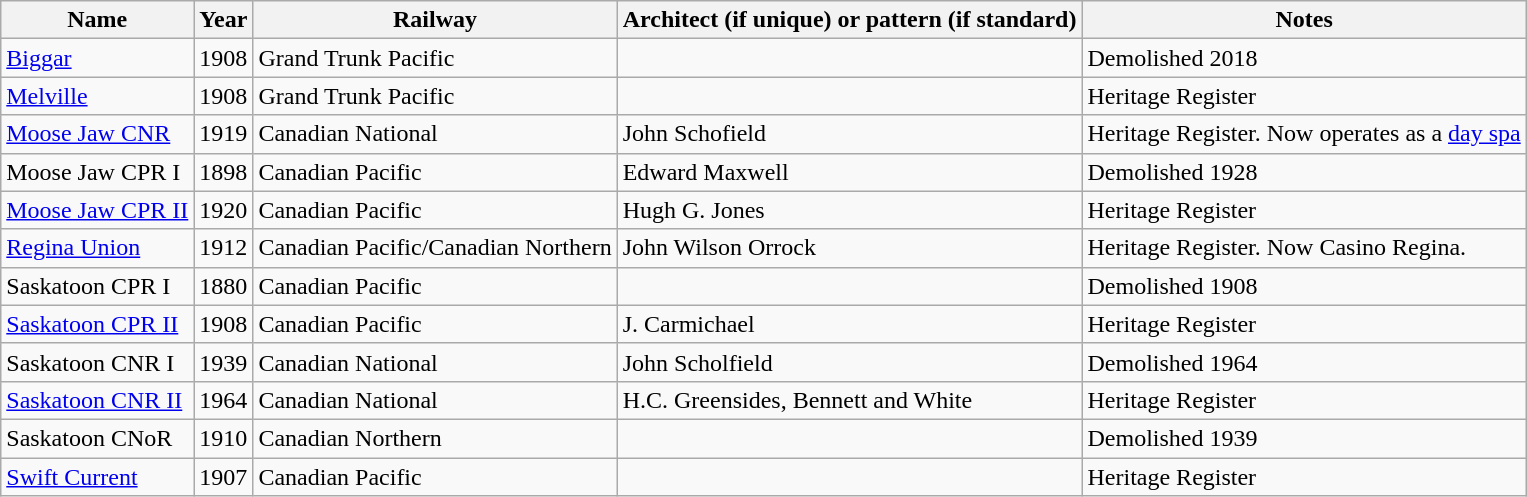<table class="wikitable sortable">
<tr>
<th>Name</th>
<th>Year</th>
<th>Railway</th>
<th>Architect (if unique) or pattern (if standard)</th>
<th>Notes</th>
</tr>
<tr>
<td><a href='#'>Biggar</a></td>
<td>1908</td>
<td>Grand Trunk Pacific</td>
<td></td>
<td>Demolished 2018</td>
</tr>
<tr>
<td><a href='#'>Melville</a></td>
<td>1908</td>
<td>Grand Trunk Pacific</td>
<td></td>
<td>Heritage Register</td>
</tr>
<tr>
<td><a href='#'>Moose Jaw CNR</a></td>
<td>1919</td>
<td>Canadian National</td>
<td>John Schofield</td>
<td>Heritage Register. Now operates as a <a href='#'>day spa</a></td>
</tr>
<tr>
<td>Moose Jaw CPR I</td>
<td>1898</td>
<td>Canadian Pacific</td>
<td>Edward Maxwell</td>
<td>Demolished 1928</td>
</tr>
<tr>
<td><a href='#'>Moose Jaw CPR II</a></td>
<td>1920</td>
<td>Canadian Pacific</td>
<td>Hugh G. Jones</td>
<td>Heritage Register</td>
</tr>
<tr>
<td><a href='#'>Regina Union</a></td>
<td>1912</td>
<td>Canadian Pacific/Canadian Northern</td>
<td>John Wilson Orrock</td>
<td>Heritage Register. Now Casino Regina.</td>
</tr>
<tr>
<td>Saskatoon CPR I</td>
<td>1880</td>
<td>Canadian Pacific</td>
<td></td>
<td>Demolished 1908</td>
</tr>
<tr>
<td><a href='#'>Saskatoon CPR II</a></td>
<td>1908</td>
<td>Canadian Pacific</td>
<td>J. Carmichael</td>
<td>Heritage Register</td>
</tr>
<tr>
<td>Saskatoon CNR I</td>
<td>1939</td>
<td>Canadian National</td>
<td>John Scholfield</td>
<td>Demolished 1964</td>
</tr>
<tr>
<td><a href='#'>Saskatoon CNR II</a></td>
<td>1964</td>
<td>Canadian National</td>
<td>H.C. Greensides, Bennett and White</td>
<td>Heritage Register</td>
</tr>
<tr>
<td>Saskatoon CNoR</td>
<td>1910</td>
<td>Canadian Northern</td>
<td></td>
<td>Demolished 1939</td>
</tr>
<tr>
<td><a href='#'>Swift Current</a></td>
<td>1907</td>
<td>Canadian Pacific</td>
<td></td>
<td>Heritage Register</td>
</tr>
</table>
